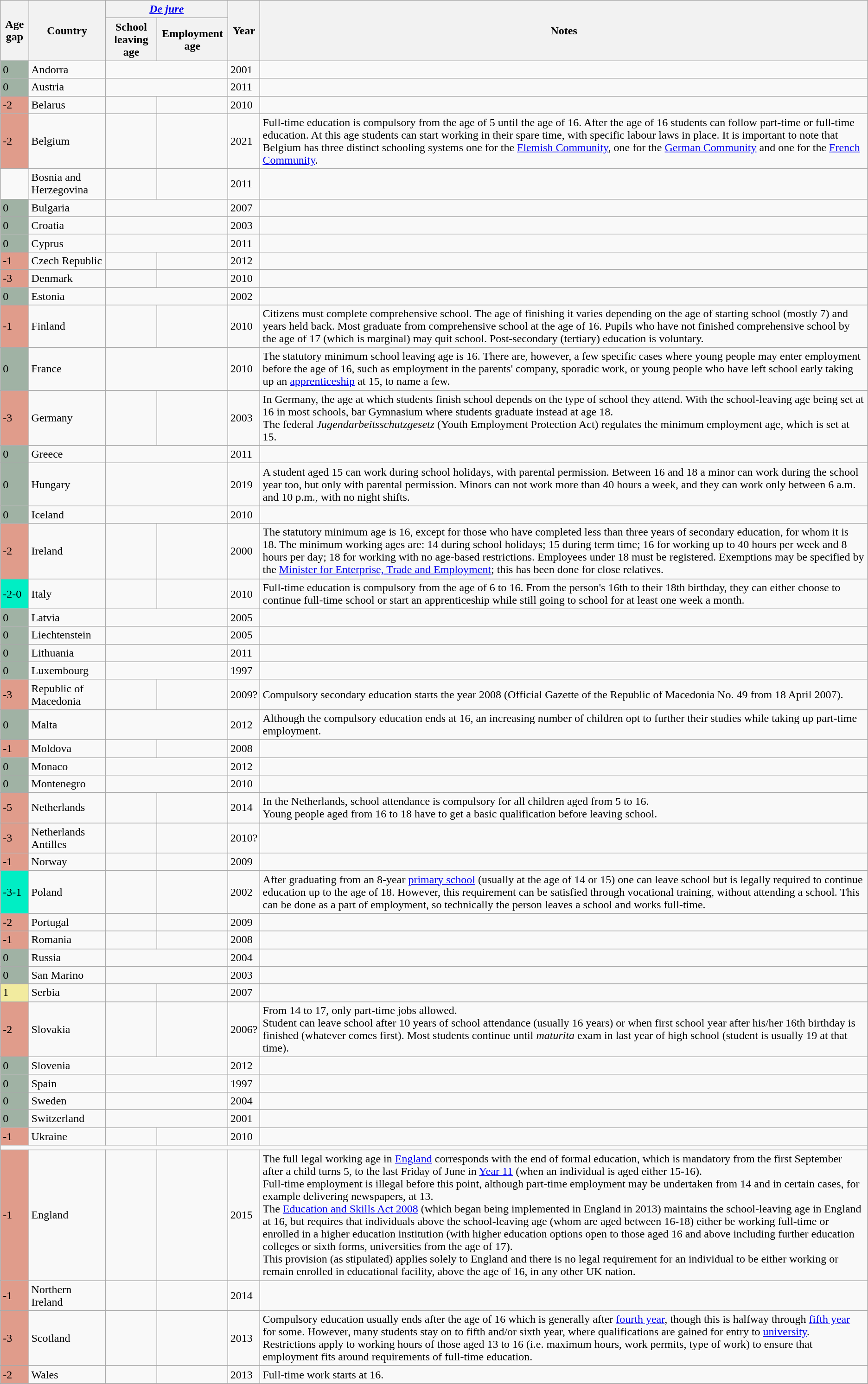<table class="wikitable sortable">
<tr>
<th rowspan=2>Age gap</th>
<th rowspan=2>Country</th>
<th colspan=2><em><a href='#'>De jure</a></em></th>
<th rowspan=2>Year</th>
<th rowspan=2>Notes</th>
</tr>
<tr>
<th>School leaving age</th>
<th>Employment age</th>
</tr>
<tr>
<td style="background:#A0B2A4;">0</td>
<td>Andorra</td>
<td colspan="2"></td>
<td>2001</td>
<td></td>
</tr>
<tr>
<td style="background:#A0B2A4;">0</td>
<td>Austria</td>
<td colspan="2"></td>
<td>2011</td>
<td></td>
</tr>
<tr>
<td style="background:#E09C8B;">-2</td>
<td>Belarus</td>
<td></td>
<td></td>
<td>2010</td>
<td></td>
</tr>
<tr>
<td style="background:#E09C8B;">-2</td>
<td>Belgium</td>
<td></td>
<td></td>
<td>2021</td>
<td>Full-time education is compulsory from the age of 5 until the age of 16. After the age of 16 students can follow part-time or full-time education. At this age students can start working in their spare time, with specific labour laws in place. It is important to note that Belgium has three distinct schooling systems one for the <a href='#'>Flemish Community</a>, one for the <a href='#'>German Community</a> and one for the <a href='#'>French Community</a>.</td>
</tr>
<tr>
<td></td>
<td>Bosnia and Herzegovina</td>
<td></td>
<td></td>
<td>2011</td>
<td></td>
</tr>
<tr>
<td style="background:#A0B2A4;">0</td>
<td>Bulgaria</td>
<td colspan="2"></td>
<td>2007</td>
<td></td>
</tr>
<tr>
<td style="background:#A0B2A4;">0</td>
<td>Croatia</td>
<td colspan="2"></td>
<td>2003</td>
<td></td>
</tr>
<tr>
<td style="background:#A0B2A4;">0</td>
<td>Cyprus</td>
<td colspan="2"></td>
<td>2011</td>
<td></td>
</tr>
<tr>
<td style="background:#E09C8B;">-1</td>
<td>Czech Republic</td>
<td></td>
<td></td>
<td>2012</td>
<td></td>
</tr>
<tr>
<td style="background:#E09C8B;">-3</td>
<td>Denmark</td>
<td></td>
<td></td>
<td>2010</td>
<td></td>
</tr>
<tr>
<td style="background:#A0B2A4;">0</td>
<td>Estonia</td>
<td colspan="2"></td>
<td>2002</td>
<td></td>
</tr>
<tr>
<td style="background:#E09C8B;">-1</td>
<td>Finland</td>
<td></td>
<td></td>
<td>2010</td>
<td>Citizens must complete comprehensive school. The age of finishing it varies depending on the age of starting school (mostly 7) and years held back. Most graduate from comprehensive school at the age of 16. Pupils who have not finished comprehensive school by the age of 17 (which is marginal) may quit school. Post-secondary (tertiary) education is voluntary.</td>
</tr>
<tr>
<td style="background:#A0B2A4;">0</td>
<td>France</td>
<td colspan="2"></td>
<td>2010</td>
<td>The statutory minimum school leaving age is 16. There are, however, a few specific cases where young people may enter employment before the age of 16, such as employment in the parents' company, sporadic work, or young people who have left school early taking up an <a href='#'>apprenticeship</a> at 15, to name a few.</td>
</tr>
<tr>
<td style="background:#E09C8B;">-3</td>
<td>Germany</td>
<td></td>
<td></td>
<td>2003</td>
<td>In Germany, the age at which students finish school depends on the type of school they attend. With the school-leaving age being set at 16 in most schools, bar Gymnasium where students graduate instead at age 18.<br>The federal <em>Jugendarbeitsschutzgesetz</em> (Youth Employment Protection Act) regulates the minimum employment age, which is set at 15.</td>
</tr>
<tr>
<td style="background:#A0B2A4;">0</td>
<td>Greece</td>
<td colspan="2"></td>
<td>2011</td>
<td></td>
</tr>
<tr>
<td style="background:#A0B2A4;">0</td>
<td>Hungary</td>
<td colspan="2"></td>
<td>2019</td>
<td>A student aged 15 can work during school holidays, with parental permission. Between 16 and 18 a minor can work during the school year too, but only with parental permission. Minors can not work more than 40 hours a week, and they can work only between 6 a.m. and 10 p.m., with no night shifts.</td>
</tr>
<tr>
<td style="background:#A0B2A4;">0</td>
<td>Iceland</td>
<td colspan="2"></td>
<td>2010</td>
<td></td>
</tr>
<tr>
<td style="background:#E09C8B;">-2</td>
<td>Ireland</td>
<td></td>
<td></td>
<td>2000</td>
<td>The statutory minimum age is 16, except for those who have completed less than three years of secondary education, for whom it is 18. The minimum working ages are: 14 during school holidays; 15 during term time; 16 for working up to 40 hours per week and 8 hours per day; 18 for working with no age-based restrictions. Employees under 18 must be registered. Exemptions may be specified by the <a href='#'>Minister for Enterprise, Trade and Employment</a>; this has been done for close relatives.</td>
</tr>
<tr>
<td style="background:#00EEC4;">-2-0</td>
<td>Italy</td>
<td></td>
<td></td>
<td>2010</td>
<td>Full-time education is compulsory from the age of 6 to 16. From the person's 16th to their 18th birthday, they can either choose to continue full-time school or start an apprenticeship while still going to school for at least one week a month.</td>
</tr>
<tr>
<td style="background:#A0B2A4;">0</td>
<td>Latvia</td>
<td colspan="2"></td>
<td>2005</td>
<td></td>
</tr>
<tr>
<td style="background:#A0B2A4;">0</td>
<td>Liechtenstein</td>
<td colspan="2"></td>
<td>2005</td>
<td></td>
</tr>
<tr>
<td style="background:#A0B2A4;">0</td>
<td>Lithuania</td>
<td colspan="2"></td>
<td>2011</td>
<td></td>
</tr>
<tr>
<td style="background:#A0B2A4;">0</td>
<td>Luxembourg</td>
<td colspan="2"></td>
<td>1997</td>
<td></td>
</tr>
<tr>
<td style="background:#E09C8B;">-3</td>
<td>Republic of Macedonia</td>
<td></td>
<td></td>
<td>2009?</td>
<td>Compulsory secondary education starts the year 2008 (Official Gazette of the Republic of Macedonia No. 49 from 18 April 2007).</td>
</tr>
<tr>
<td style="background:#A0B2A4;">0</td>
<td>Malta</td>
<td colspan="2"></td>
<td>2012</td>
<td>Although the compulsory education ends at 16, an increasing number of children opt to further their studies while taking up part-time employment.</td>
</tr>
<tr>
<td style="background:#E09C8B;">-1</td>
<td>Moldova</td>
<td></td>
<td></td>
<td>2008</td>
<td></td>
</tr>
<tr>
<td style="background:#A0B2A4;">0</td>
<td>Monaco</td>
<td colspan="2"></td>
<td>2012</td>
<td></td>
</tr>
<tr>
<td style="background:#A0B2A4;">0</td>
<td>Montenegro</td>
<td colspan="2"></td>
<td>2010</td>
<td></td>
</tr>
<tr>
<td style="background:#E09C8B;">-5</td>
<td>Netherlands</td>
<td></td>
<td></td>
<td>2014</td>
<td>In the Netherlands, school attendance is compulsory for all children aged from 5 to 16.<br>Young people aged from 16 to 18 have to get a basic qualification before leaving school.</td>
</tr>
<tr>
<td style="background:#E09C8B;">-3</td>
<td>Netherlands Antilles</td>
<td></td>
<td></td>
<td>2010?</td>
<td></td>
</tr>
<tr>
<td style="background:#E09C8B;">-1</td>
<td>Norway</td>
<td></td>
<td></td>
<td>2009</td>
<td></td>
</tr>
<tr>
<td style="background:#00EEC4;">-3-1</td>
<td>Poland</td>
<td></td>
<td></td>
<td>2002</td>
<td>After graduating from an 8-year <a href='#'>primary school</a> (usually at the age of 14 or 15) one can leave school but is legally required to continue education up to the age of 18. However, this requirement can be satisfied through vocational training, without attending a school. This can be done as a part of employment, so technically the person leaves a school and works full-time.</td>
</tr>
<tr>
<td style="background:#E09C8B;">-2</td>
<td>Portugal</td>
<td></td>
<td></td>
<td>2009</td>
<td></td>
</tr>
<tr>
<td style="background:#E09C8B;">-1</td>
<td>Romania</td>
<td></td>
<td></td>
<td>2008</td>
<td></td>
</tr>
<tr>
<td style="background:#A0B2A4;">0</td>
<td>Russia</td>
<td colspan="2"></td>
<td>2004</td>
<td></td>
</tr>
<tr>
<td style="background:#A0B2A4;">0</td>
<td>San Marino</td>
<td colspan="2"></td>
<td>2003</td>
<td></td>
</tr>
<tr>
<td style="background:#f2eb9f;">1</td>
<td>Serbia</td>
<td></td>
<td></td>
<td>2007</td>
<td></td>
</tr>
<tr>
<td style="background:#E09C8B;">-2</td>
<td>Slovakia</td>
<td></td>
<td></td>
<td>2006?</td>
<td>From 14 to 17, only part-time jobs allowed.<br>Student can leave school after 10 years of school attendance (usually 16 years) or when first school year after his/her 16th birthday is finished (whatever comes first). Most students continue until <em>maturita</em> exam in last year of high school (student is usually 19 at that time).</td>
</tr>
<tr>
<td style="background:#A0B2A4;">0</td>
<td>Slovenia</td>
<td colspan="2"></td>
<td>2012</td>
<td></td>
</tr>
<tr>
<td style="background:#A0B2A4;">0</td>
<td>Spain</td>
<td colspan="2"></td>
<td>1997</td>
<td></td>
</tr>
<tr>
<td style="background:#A0B2A4;">0</td>
<td>Sweden</td>
<td colspan="2"></td>
<td>2004</td>
<td></td>
</tr>
<tr>
<td style="background:#A0B2A4;">0</td>
<td>Switzerland</td>
<td colspan="2"></td>
<td>2001</td>
<td></td>
</tr>
<tr>
<td style="background:#E09C8B;">-1</td>
<td>Ukraine</td>
<td></td>
<td></td>
<td>2010</td>
<td></td>
</tr>
<tr>
<td colspan="7"></td>
</tr>
<tr>
<td style="background:#E09C8B;">-1</td>
<td>England</td>
<td></td>
<td></td>
<td>2015</td>
<td>The full legal working age in <a href='#'>England</a> corresponds with the end of formal education, which is mandatory from the first September after a child turns 5, to the last Friday of June in <a href='#'>Year 11</a> (when an individual is aged either 15-16).<br>Full-time employment is illegal before this point, although part-time employment may be undertaken from 14 and in certain cases, for example delivering newspapers, at 13.<br>The <a href='#'>Education and Skills Act 2008</a> (which began being implemented in England in 2013) maintains the school-leaving age in England at 16, but requires that individuals above the school-leaving age (whom are aged between 16-18) either be working full-time or enrolled in a higher education institution (with higher education options open to those aged 16 and above including further education colleges or sixth forms, universities from the age of 17).<br>This provision (as stipulated) applies solely to England and there is no legal requirement for an individual to be either working or remain enrolled in educational facility, above the age of 16, in any other UK nation.</td>
</tr>
<tr>
<td style="background:#E09C8B;">-1</td>
<td>Northern Ireland</td>
<td></td>
<td></td>
<td>2014</td>
<td></td>
</tr>
<tr>
<td style="background:#E09C8B;">-3</td>
<td>Scotland</td>
<td></td>
<td></td>
<td>2013</td>
<td>Compulsory education usually ends after the age of 16 which is generally after <a href='#'>fourth year</a>, though this is halfway through <a href='#'>fifth year</a> for some. However, many students stay on to fifth and/or sixth year, where qualifications are gained for entry to <a href='#'>university</a>. Restrictions apply to working hours of those aged 13 to 16 (i.e. maximum hours, work permits, type of work) to ensure that employment fits around requirements of full-time education.</td>
</tr>
<tr>
<td style="background:#E09C8B;">-2</td>
<td>Wales</td>
<td></td>
<td></td>
<td>2013</td>
<td>Full-time work starts at 16.</td>
</tr>
<tr>
</tr>
</table>
